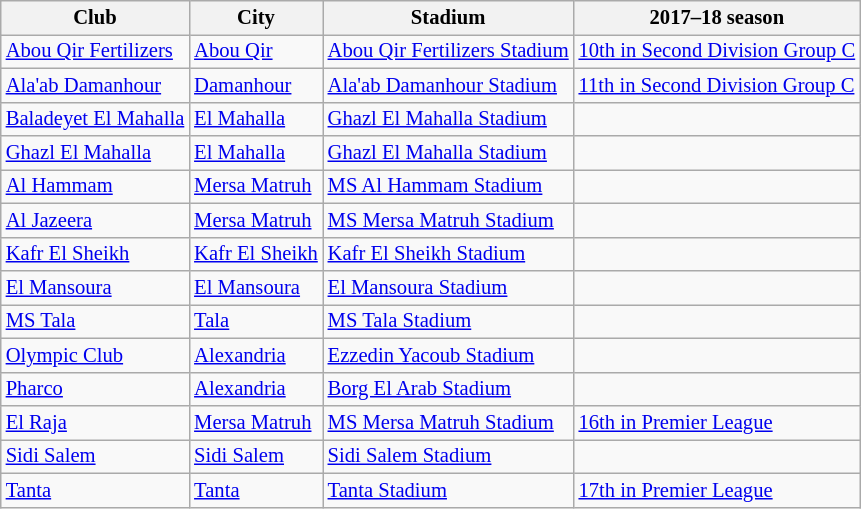<table class="wikitable sortable" style="font-size:86%">
<tr>
<th>Club</th>
<th>City</th>
<th>Stadium</th>
<th>2017–18 season</th>
</tr>
<tr>
<td><a href='#'>Abou Qir Fertilizers</a></td>
<td><a href='#'>Abou Qir</a></td>
<td><a href='#'>Abou Qir Fertilizers Stadium</a></td>
<td><a href='#'>10th in Second Division Group C</a></td>
</tr>
<tr>
<td><a href='#'>Ala'ab Damanhour</a></td>
<td><a href='#'>Damanhour</a></td>
<td><a href='#'>Ala'ab Damanhour Stadium</a></td>
<td><a href='#'>11th in Second Division Group C</a></td>
</tr>
<tr>
<td><a href='#'>Baladeyet El Mahalla</a></td>
<td><a href='#'>El Mahalla</a></td>
<td><a href='#'>Ghazl El Mahalla Stadium</a></td>
<td></td>
</tr>
<tr>
<td><a href='#'>Ghazl El Mahalla</a></td>
<td><a href='#'>El Mahalla</a></td>
<td><a href='#'>Ghazl El Mahalla Stadium</a></td>
<td></td>
</tr>
<tr>
<td><a href='#'>Al Hammam</a></td>
<td><a href='#'>Mersa Matruh</a></td>
<td><a href='#'>MS Al Hammam Stadium</a></td>
<td></td>
</tr>
<tr>
<td><a href='#'>Al Jazeera</a></td>
<td><a href='#'>Mersa Matruh</a></td>
<td><a href='#'>MS Mersa Matruh Stadium</a></td>
<td></td>
</tr>
<tr>
<td><a href='#'>Kafr El Sheikh</a></td>
<td><a href='#'>Kafr El Sheikh</a></td>
<td><a href='#'>Kafr El Sheikh Stadium</a></td>
<td></td>
</tr>
<tr>
<td><a href='#'>El Mansoura</a></td>
<td><a href='#'>El Mansoura</a></td>
<td><a href='#'>El Mansoura Stadium</a></td>
<td></td>
</tr>
<tr>
<td><a href='#'>MS Tala</a></td>
<td><a href='#'>Tala</a></td>
<td><a href='#'>MS Tala Stadium</a></td>
<td></td>
</tr>
<tr>
<td><a href='#'>Olympic Club</a></td>
<td><a href='#'>Alexandria</a></td>
<td><a href='#'>Ezzedin Yacoub Stadium</a></td>
<td></td>
</tr>
<tr>
<td><a href='#'>Pharco</a></td>
<td><a href='#'>Alexandria</a></td>
<td><a href='#'>Borg El Arab Stadium</a></td>
<td></td>
</tr>
<tr>
<td><a href='#'>El Raja</a></td>
<td><a href='#'>Mersa Matruh</a></td>
<td><a href='#'>MS Mersa Matruh Stadium</a></td>
<td><a href='#'>16th in Premier League</a></td>
</tr>
<tr>
<td><a href='#'>Sidi Salem</a></td>
<td><a href='#'>Sidi Salem</a></td>
<td><a href='#'>Sidi Salem Stadium</a></td>
<td></td>
</tr>
<tr>
<td><a href='#'>Tanta</a></td>
<td><a href='#'>Tanta</a></td>
<td><a href='#'>Tanta Stadium</a></td>
<td><a href='#'>17th in Premier League</a></td>
</tr>
</table>
